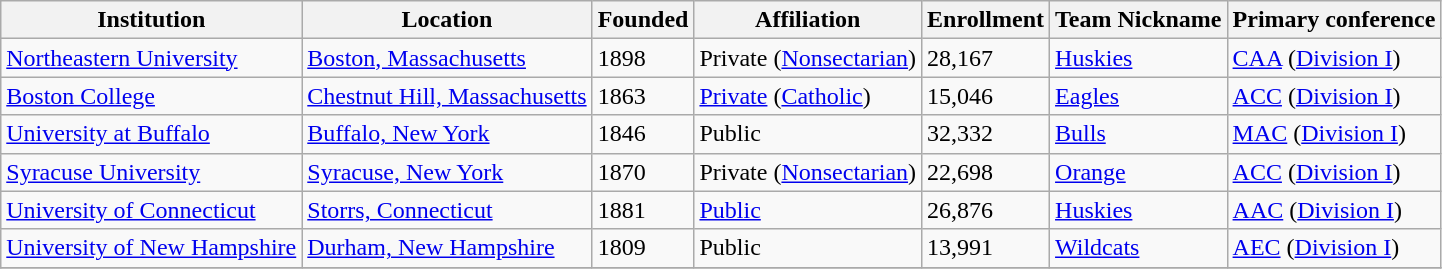<table class="wikitable">
<tr>
<th>Institution</th>
<th>Location</th>
<th>Founded</th>
<th>Affiliation</th>
<th>Enrollment</th>
<th>Team Nickname</th>
<th>Primary conference</th>
</tr>
<tr>
<td><a href='#'>Northeastern University</a></td>
<td><a href='#'>Boston, Massachusetts</a></td>
<td>1898</td>
<td>Private (<a href='#'>Nonsectarian</a>)</td>
<td>28,167</td>
<td><a href='#'>Huskies</a></td>
<td><a href='#'>CAA</a> (<a href='#'>Division I</a>)</td>
</tr>
<tr>
<td><a href='#'>Boston College</a></td>
<td><a href='#'>Chestnut Hill, Massachusetts</a></td>
<td>1863</td>
<td><a href='#'>Private</a> (<a href='#'>Catholic</a>)</td>
<td>15,046</td>
<td><a href='#'>Eagles</a></td>
<td><a href='#'>ACC</a> (<a href='#'>Division I</a>)</td>
</tr>
<tr>
<td><a href='#'>University at Buffalo</a></td>
<td><a href='#'>Buffalo, New York</a></td>
<td>1846</td>
<td>Public</td>
<td>32,332</td>
<td><a href='#'>Bulls</a></td>
<td><a href='#'>MAC</a> (<a href='#'>Division I</a>)</td>
</tr>
<tr>
<td><a href='#'>Syracuse University</a></td>
<td><a href='#'>Syracuse, New York</a></td>
<td>1870</td>
<td>Private (<a href='#'>Nonsectarian</a>)</td>
<td>22,698</td>
<td><a href='#'>Orange</a></td>
<td><a href='#'>ACC</a> (<a href='#'>Division I</a>)</td>
</tr>
<tr>
<td><a href='#'>University of Connecticut</a></td>
<td><a href='#'>Storrs, Connecticut</a></td>
<td>1881</td>
<td><a href='#'>Public</a></td>
<td>26,876</td>
<td><a href='#'>Huskies</a></td>
<td><a href='#'>AAC</a> (<a href='#'>Division I</a>)</td>
</tr>
<tr>
<td><a href='#'>University of New Hampshire</a></td>
<td><a href='#'>Durham, New Hampshire</a></td>
<td>1809</td>
<td>Public</td>
<td>13,991</td>
<td><a href='#'>Wildcats</a></td>
<td><a href='#'>AEC</a> (<a href='#'>Division I</a>)</td>
</tr>
<tr>
</tr>
</table>
